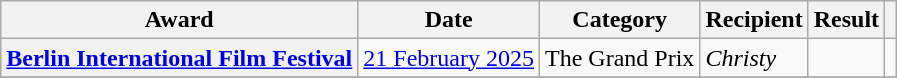<table class="wikitable sortable plainrowheaders">
<tr>
<th>Award</th>
<th>Date</th>
<th>Category</th>
<th>Recipient</th>
<th>Result</th>
<th></th>
</tr>
<tr>
<th scope="row"><a href='#'>Berlin International Film Festival</a></th>
<td><a href='#'>21 February 2025</a></td>
<td>The Grand Prix</td>
<td><em>Christy</em></td>
<td></td>
<td align="center"></td>
</tr>
<tr>
</tr>
</table>
